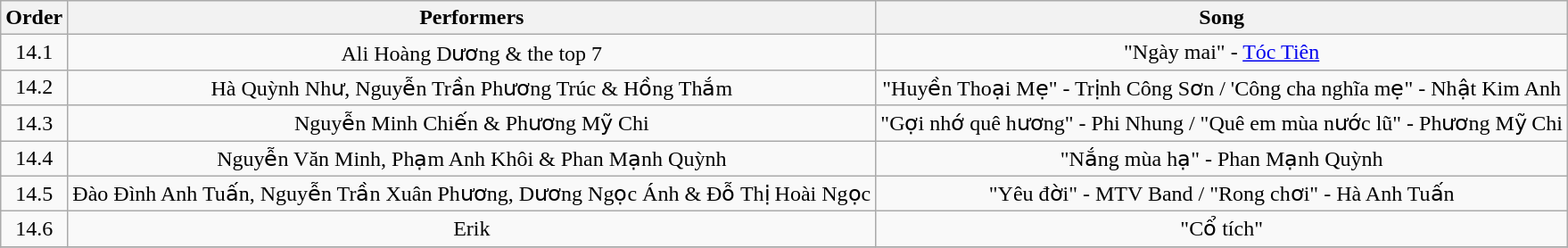<table class="wikitable" style="text-align:center;">
<tr>
<th>Order</th>
<th>Performers</th>
<th>Song</th>
</tr>
<tr>
<td>14.1</td>
<td>Ali Hoàng Dương & the top 7</td>
<td>"Ngày mai" - <a href='#'>Tóc Tiên</a></td>
</tr>
<tr>
<td>14.2</td>
<td>Hà Quỳnh Như, Nguyễn Trần Phương Trúc & Hồng Thắm</td>
<td>"Huyền Thoại Mẹ" - Trịnh Công Sơn / 'Công cha nghĩa mẹ" - Nhật Kim Anh</td>
</tr>
<tr>
<td>14.3</td>
<td>Nguyễn Minh Chiến & Phương Mỹ Chi</td>
<td>"Gợi nhớ quê hương" - Phi Nhung / "Quê em mùa nước lũ" - Phương Mỹ Chi</td>
</tr>
<tr>
<td>14.4</td>
<td>Nguyễn Văn Minh, Phạm Anh Khôi & Phan Mạnh Quỳnh</td>
<td>"Nắng mùa hạ" - Phan Mạnh Quỳnh</td>
</tr>
<tr>
<td>14.5</td>
<td>Đào Đình Anh Tuấn, Nguyễn Trần Xuân Phương, Dương Ngọc Ánh & Đỗ Thị Hoài Ngọc</td>
<td>"Yêu đời" - MTV Band / "Rong chơi" - Hà Anh Tuấn</td>
</tr>
<tr>
<td>14.6</td>
<td>Erik</td>
<td>"Cổ tích"</td>
</tr>
<tr>
</tr>
</table>
